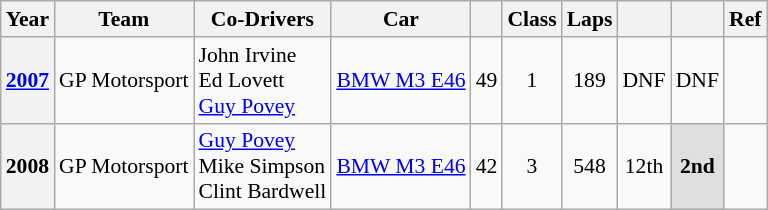<table class="wikitable" style="font-size:90%">
<tr>
<th>Year</th>
<th>Team</th>
<th>Co-Drivers</th>
<th>Car</th>
<th></th>
<th>Class</th>
<th>Laps</th>
<th></th>
<th></th>
<th>Ref</th>
</tr>
<tr style="text-align:center;">
<th><a href='#'>2007</a></th>
<td align="left" nowrap> GP Motorsport</td>
<td align="left" nowrap> John Irvine<br> Ed Lovett<br> <a href='#'>Guy Povey</a></td>
<td align="left" nowrap><a href='#'>BMW M3 E46</a></td>
<td>49</td>
<td>1</td>
<td>189</td>
<td>DNF</td>
<td>DNF</td>
<td></td>
</tr>
<tr style="text-align:center;">
<th>2008</th>
<td align="left" nowrap> GP Motorsport</td>
<td align="left" nowrap> <a href='#'>Guy Povey</a><br> Mike Simpson<br> Clint Bardwell</td>
<td align="left" nowrap><a href='#'>BMW M3 E46</a></td>
<td>42</td>
<td>3</td>
<td>548</td>
<td>12th</td>
<td style="background:#dfdfdf;"><strong>2nd</strong></td>
<td></td>
</tr>
</table>
